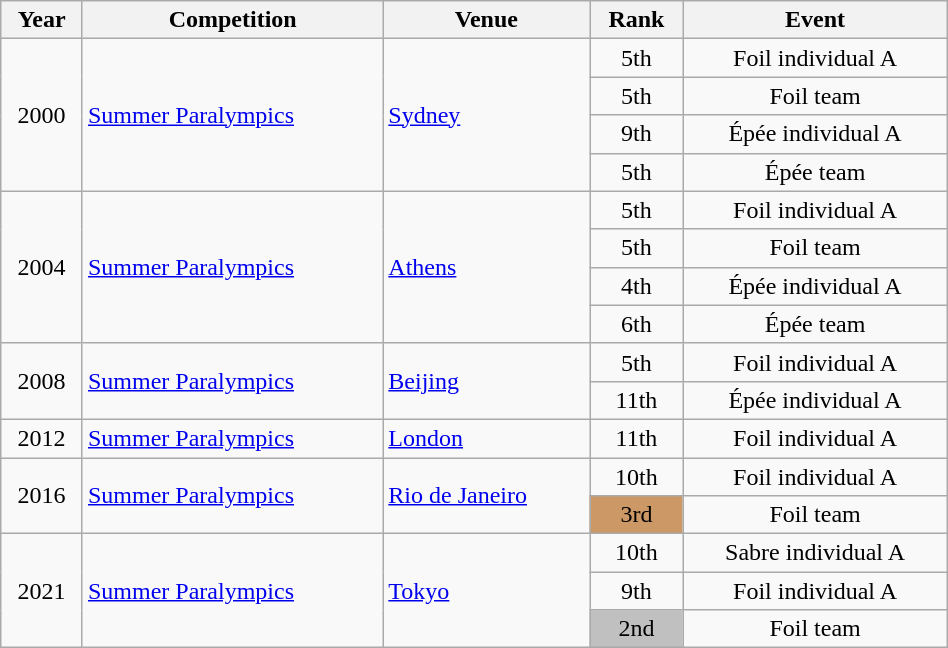<table class="wikitable" width=50% style="font-size:100%; text-align:center;">
<tr>
<th>Year</th>
<th>Competition</th>
<th>Venue</th>
<th>Rank</th>
<th>Event</th>
</tr>
<tr>
<td rowspan=4>2000</td>
<td rowspan=4 align=left><a href='#'>Summer Paralympics</a></td>
<td rowspan=4 align=left> <a href='#'>Sydney</a></td>
<td>5th</td>
<td>Foil individual A</td>
</tr>
<tr>
<td>5th</td>
<td>Foil team</td>
</tr>
<tr>
<td>9th</td>
<td>Épée individual A</td>
</tr>
<tr>
<td>5th</td>
<td>Épée team</td>
</tr>
<tr>
<td rowspan=4>2004</td>
<td rowspan=4 align=left><a href='#'>Summer Paralympics</a></td>
<td rowspan=4 align=left> <a href='#'>Athens</a></td>
<td>5th</td>
<td>Foil individual A</td>
</tr>
<tr>
<td>5th</td>
<td>Foil team</td>
</tr>
<tr>
<td>4th</td>
<td>Épée individual A</td>
</tr>
<tr>
<td>6th</td>
<td>Épée team</td>
</tr>
<tr>
<td rowspan=2>2008</td>
<td rowspan=2 align=left><a href='#'>Summer Paralympics</a></td>
<td rowspan=2 align=left> <a href='#'>Beijing</a></td>
<td>5th</td>
<td>Foil individual A</td>
</tr>
<tr>
<td>11th</td>
<td>Épée individual A</td>
</tr>
<tr>
<td rowspan=1>2012</td>
<td rowspan=1 align=left><a href='#'>Summer Paralympics</a></td>
<td rowspan=1 align=left> <a href='#'>London</a></td>
<td>11th</td>
<td>Foil individual A</td>
</tr>
<tr>
<td rowspan=2>2016</td>
<td rowspan=2 align=left><a href='#'>Summer Paralympics</a></td>
<td rowspan=2 align=left> <a href='#'>Rio de Janeiro</a></td>
<td>10th</td>
<td>Foil individual A</td>
</tr>
<tr>
<td bgcolor=cc9966>3rd</td>
<td>Foil team</td>
</tr>
<tr>
<td rowspan=3>2021</td>
<td rowspan=3 align=left><a href='#'>Summer Paralympics</a></td>
<td rowspan=3 align=left> <a href='#'>Tokyo</a></td>
<td>10th</td>
<td>Sabre individual A</td>
</tr>
<tr>
<td>9th</td>
<td>Foil individual A</td>
</tr>
<tr>
<td bgcolor=silver>2nd</td>
<td>Foil team</td>
</tr>
</table>
